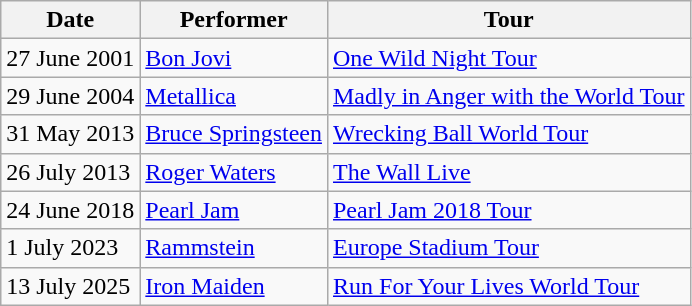<table class="wikitable">
<tr>
<th>Date</th>
<th>Performer</th>
<th>Tour</th>
</tr>
<tr>
<td>27 June 2001</td>
<td><a href='#'>Bon Jovi</a></td>
<td><a href='#'>One Wild Night Tour</a></td>
</tr>
<tr>
<td>29 June 2004</td>
<td><a href='#'>Metallica</a></td>
<td><a href='#'>Madly in Anger with the World Tour</a></td>
</tr>
<tr>
<td>31 May 2013</td>
<td><a href='#'>Bruce Springsteen</a></td>
<td><a href='#'>Wrecking Ball World Tour</a></td>
</tr>
<tr>
<td>26 July 2013</td>
<td><a href='#'>Roger Waters</a></td>
<td><a href='#'>The Wall Live</a></td>
</tr>
<tr>
<td>24 June 2018</td>
<td><a href='#'>Pearl Jam</a></td>
<td><a href='#'>Pearl Jam 2018 Tour</a></td>
</tr>
<tr>
<td>1 July 2023</td>
<td><a href='#'>Rammstein</a></td>
<td><a href='#'>Europe Stadium Tour</a></td>
</tr>
<tr>
<td>13 July 2025</td>
<td><a href='#'>Iron Maiden</a></td>
<td><a href='#'>Run For Your Lives World Tour</a></td>
</tr>
</table>
